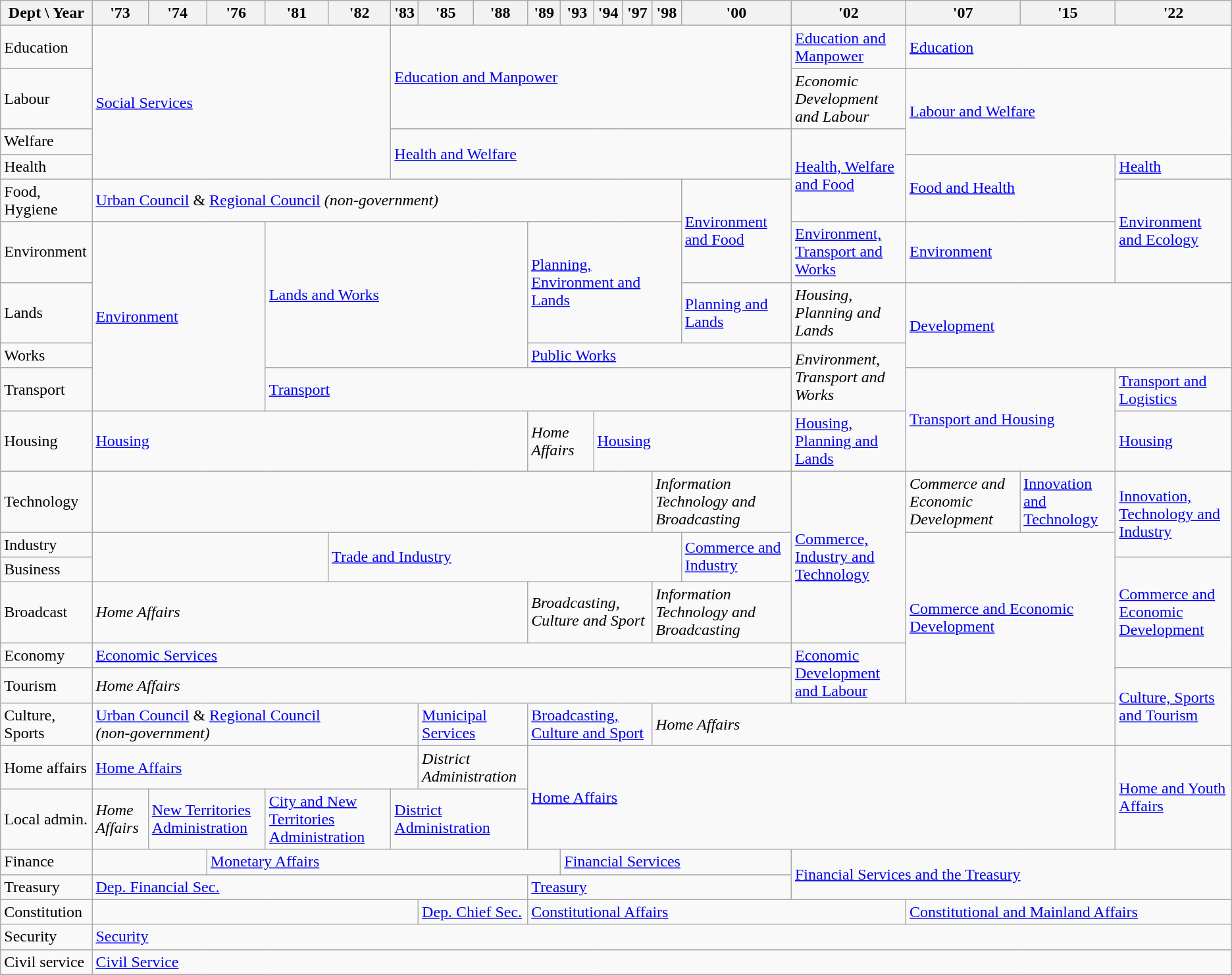<table class="wikitable">
<tr>
<th>Dept \ Year</th>
<th>'73</th>
<th>'74</th>
<th>'76</th>
<th>'81</th>
<th>'82</th>
<th>'83</th>
<th>'85</th>
<th>'88</th>
<th>'89</th>
<th>'93</th>
<th>'94</th>
<th>'97</th>
<th>'98</th>
<th>'00</th>
<th>'02</th>
<th>'07</th>
<th>'15</th>
<th>'22</th>
</tr>
<tr>
<td>Education</td>
<td colspan="5" rowspan="4"><a href='#'>Social Services</a></td>
<td colspan="9" rowspan="2"><a href='#'>Education and Manpower</a></td>
<td><a href='#'>Education and Manpower</a></td>
<td colspan="3"><a href='#'>Education</a></td>
</tr>
<tr>
<td>Labour</td>
<td><em>Economic Development and Labour</em></td>
<td colspan="3" rowspan="2"><a href='#'>Labour and Welfare</a></td>
</tr>
<tr>
<td>Welfare</td>
<td colspan="9" rowspan="2"><a href='#'>Health and Welfare</a></td>
<td rowspan="3"><a href='#'>Health, Welfare and Food</a></td>
</tr>
<tr>
<td>Health</td>
<td colspan="2" rowspan="2"><a href='#'>Food and Health</a></td>
<td><a href='#'>Health</a></td>
</tr>
<tr>
<td>Food, Hygiene</td>
<td colspan="13"><a href='#'>Urban Council</a> & <a href='#'>Regional Council</a> <em>(non-government)</em></td>
<td rowspan="2"><a href='#'>Environment and Food</a></td>
<td rowspan="2"><a href='#'>Environment and Ecology</a></td>
</tr>
<tr>
<td>Environment</td>
<td colspan="3" rowspan="4"><a href='#'>Environment</a></td>
<td colspan="5" rowspan="3"><a href='#'>Lands and Works</a></td>
<td colspan="5" rowspan="2"><a href='#'>Planning, Environment and Lands</a></td>
<td><a href='#'>Environment, Transport and Works</a></td>
<td colspan="2"><a href='#'>Environment</a></td>
</tr>
<tr>
<td>Lands</td>
<td><a href='#'>Planning and Lands</a></td>
<td><em>Housing, Planning and Lands</em></td>
<td colspan="3" rowspan="2"><a href='#'>Development</a></td>
</tr>
<tr>
<td>Works</td>
<td colspan="6"><a href='#'>Public Works</a></td>
<td rowspan="2"><em>Environment, Transport and Works</em></td>
</tr>
<tr>
<td>Transport</td>
<td colspan="11"><a href='#'>Transport</a></td>
<td colspan="2" rowspan="2"><a href='#'>Transport and Housing</a></td>
<td><a href='#'>Transport and Logistics</a></td>
</tr>
<tr>
<td>Housing</td>
<td colspan="8"><a href='#'>Housing</a></td>
<td colspan="2"><em>Home Affairs</em></td>
<td colspan="4"><a href='#'>Housing</a></td>
<td><a href='#'>Housing, Planning and Lands</a></td>
<td><a href='#'>Housing</a></td>
</tr>
<tr>
<td>Technology</td>
<td colspan="12"></td>
<td colspan="2"><em>Information Technology and Broadcasting</em></td>
<td rowspan="4"><a href='#'>Commerce, Industry and Technology</a></td>
<td><em>Commerce and Economic Development</em></td>
<td><a href='#'>Innovation and Technology</a></td>
<td rowspan="2"><a href='#'>Innovation, Technology and Industry</a></td>
</tr>
<tr>
<td>Industry</td>
<td colspan="4" rowspan="2"></td>
<td colspan="9" rowspan="2"><a href='#'>Trade and Industry</a></td>
<td rowspan="2"><a href='#'>Commerce and Industry</a></td>
<td colspan="2" rowspan="5"><a href='#'>Commerce and Economic Development</a></td>
</tr>
<tr>
<td>Business</td>
<td rowspan="3"><a href='#'>Commerce and Economic Development</a></td>
</tr>
<tr>
<td>Broadcast</td>
<td colspan="8"><em>Home Affairs</em></td>
<td colspan="4"><em>Broadcasting, Culture and Sport</em></td>
<td colspan="2"><em>Information Technology and Broadcasting</em></td>
</tr>
<tr>
<td>Economy</td>
<td colspan="14"><a href='#'>Economic Services</a></td>
<td rowspan="2"><a href='#'>Economic Development and Labour</a></td>
</tr>
<tr>
<td>Tourism</td>
<td colspan="14"><em>Home Affairs</em></td>
<td rowspan="2"><a href='#'>Culture, Sports and Tourism</a></td>
</tr>
<tr>
<td>Culture, Sports</td>
<td colspan="6"><a href='#'>Urban Council</a> & <a href='#'>Regional Council</a><br><em>(non-government)</em></td>
<td colspan="2"><a href='#'>Municipal Services</a></td>
<td colspan="4"><a href='#'>Broadcasting, Culture and Sport</a></td>
<td colspan="5"><em>Home Affairs</em></td>
</tr>
<tr>
<td>Home affairs</td>
<td colspan="6"><a href='#'>Home Affairs</a></td>
<td colspan="2"><em>District Administration</em></td>
<td colspan="9" rowspan="2"><a href='#'>Home Affairs</a></td>
<td rowspan="2"><a href='#'>Home and Youth Affairs</a></td>
</tr>
<tr>
<td>Local admin.</td>
<td><em>Home Affairs</em></td>
<td colspan="2"><a href='#'>New Territories Administration</a></td>
<td colspan="2"><a href='#'>City and New Territories Administration</a></td>
<td colspan="3"><a href='#'>District Administration</a></td>
</tr>
<tr>
<td>Finance</td>
<td colspan="2"></td>
<td colspan="7"><a href='#'>Monetary Affairs</a></td>
<td colspan="5"><a href='#'>Financial Services</a></td>
<td colspan="4" rowspan="2"><a href='#'>Financial Services and the Treasury</a></td>
</tr>
<tr>
<td>Treasury</td>
<td colspan="8"><a href='#'>Dep. Financial Sec.</a></td>
<td colspan="6"><a href='#'>Treasury</a></td>
</tr>
<tr>
<td>Constitution</td>
<td colspan="6"></td>
<td colspan="2"><a href='#'>Dep. Chief Sec.</a></td>
<td colspan="7"><a href='#'>Constitutional Affairs</a></td>
<td colspan="3"><a href='#'>Constitutional and Mainland Affairs</a></td>
</tr>
<tr>
<td>Security</td>
<td colspan="18"><a href='#'>Security</a></td>
</tr>
<tr>
<td>Civil service</td>
<td colspan="18"><a href='#'>Civil Service</a></td>
</tr>
</table>
